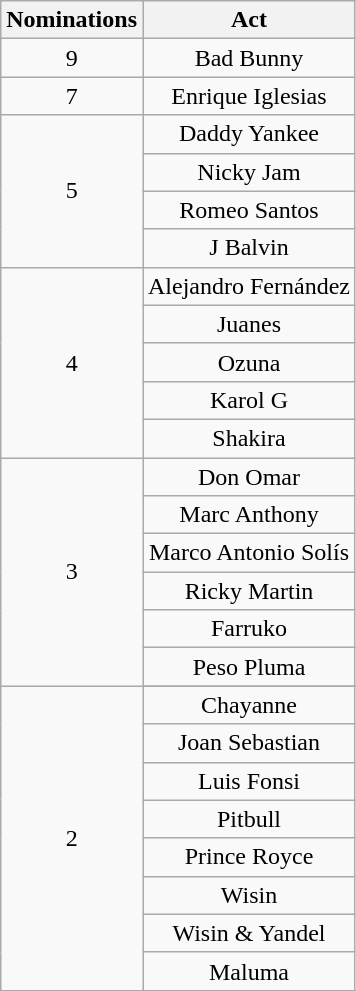<table class="wikitable" rowspan="2" style="text-align:center;">
<tr>
<th scope="col">Nominations</th>
<th scope="col">Act</th>
</tr>
<tr>
<td>9</td>
<td>Bad Bunny</td>
</tr>
<tr>
<td>7</td>
<td>Enrique Iglesias</td>
</tr>
<tr>
<td rowspan="4">5</td>
<td>Daddy Yankee</td>
</tr>
<tr>
<td>Nicky Jam</td>
</tr>
<tr>
<td>Romeo Santos</td>
</tr>
<tr>
<td>J Balvin</td>
</tr>
<tr>
<td rowspan="5">4</td>
<td>Alejandro Fernández</td>
</tr>
<tr>
<td>Juanes</td>
</tr>
<tr>
<td>Ozuna</td>
</tr>
<tr>
<td>Karol G</td>
</tr>
<tr>
<td>Shakira</td>
</tr>
<tr>
<td rowspan="6">3</td>
<td>Don Omar</td>
</tr>
<tr>
<td>Marc Anthony</td>
</tr>
<tr>
<td>Marco Antonio Solís</td>
</tr>
<tr>
<td>Ricky Martin</td>
</tr>
<tr>
<td>Farruko</td>
</tr>
<tr>
<td>Peso Pluma</td>
</tr>
<tr>
<td rowspan="9">2</td>
</tr>
<tr>
<td>Chayanne</td>
</tr>
<tr>
<td>Joan Sebastian</td>
</tr>
<tr>
<td>Luis Fonsi</td>
</tr>
<tr>
<td>Pitbull</td>
</tr>
<tr>
<td>Prince Royce</td>
</tr>
<tr>
<td>Wisin</td>
</tr>
<tr>
<td>Wisin & Yandel</td>
</tr>
<tr>
<td>Maluma</td>
</tr>
</table>
